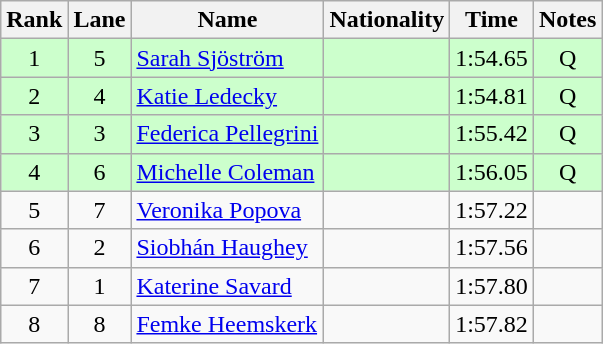<table class="wikitable sortable" style="text-align:center">
<tr>
<th>Rank</th>
<th>Lane</th>
<th>Name</th>
<th>Nationality</th>
<th>Time</th>
<th>Notes</th>
</tr>
<tr bgcolor=ccffcc>
<td>1</td>
<td>5</td>
<td align=left><a href='#'>Sarah Sjöström</a></td>
<td align=left></td>
<td>1:54.65</td>
<td>Q</td>
</tr>
<tr bgcolor=ccffcc>
<td>2</td>
<td>4</td>
<td align=left><a href='#'>Katie Ledecky</a></td>
<td align=left></td>
<td>1:54.81</td>
<td>Q</td>
</tr>
<tr bgcolor=ccffcc>
<td>3</td>
<td>3</td>
<td align=left><a href='#'>Federica Pellegrini</a></td>
<td align=left></td>
<td>1:55.42</td>
<td>Q</td>
</tr>
<tr bgcolor=ccffcc>
<td>4</td>
<td>6</td>
<td align=left><a href='#'>Michelle Coleman</a></td>
<td align=left></td>
<td>1:56.05</td>
<td>Q</td>
</tr>
<tr>
<td>5</td>
<td>7</td>
<td align=left><a href='#'>Veronika Popova</a></td>
<td align=left></td>
<td>1:57.22</td>
<td></td>
</tr>
<tr>
<td>6</td>
<td>2</td>
<td align=left><a href='#'>Siobhán Haughey</a></td>
<td align=left></td>
<td>1:57.56</td>
<td></td>
</tr>
<tr>
<td>7</td>
<td>1</td>
<td align=left><a href='#'>Katerine Savard</a></td>
<td align=left></td>
<td>1:57.80</td>
<td></td>
</tr>
<tr>
<td>8</td>
<td>8</td>
<td align=left><a href='#'>Femke Heemskerk</a></td>
<td align=left></td>
<td>1:57.82</td>
<td></td>
</tr>
</table>
